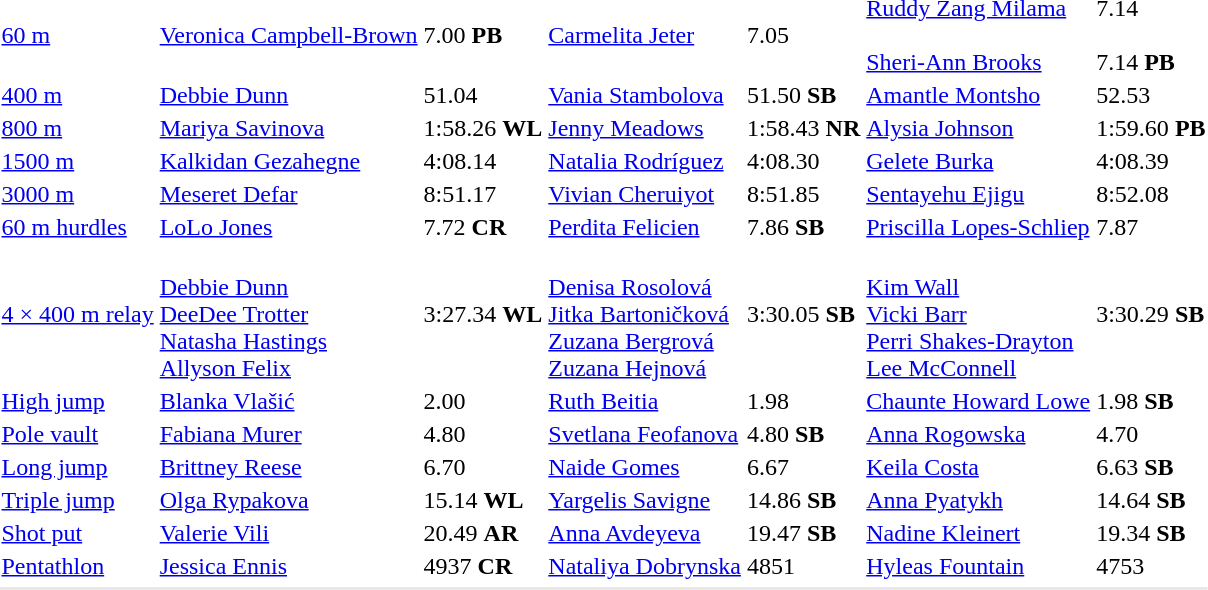<table>
<tr>
<td><a href='#'>60 m</a><br></td>
<td><a href='#'>Veronica Campbell-Brown</a> <br><em></em></td>
<td>7.00 <strong>PB</strong></td>
<td><a href='#'>Carmelita Jeter</a> <br><em></em></td>
<td>7.05</td>
<td><a href='#'>Ruddy Zang Milama</a> <br><em></em> <br><a href='#'>Sheri-Ann Brooks</a> <br><em></em></td>
<td>7.14 <br> <br> 7.14 <strong>PB</strong></td>
</tr>
<tr>
<td><a href='#'>400 m</a><br></td>
<td><a href='#'>Debbie Dunn</a> <br><em></em></td>
<td>51.04</td>
<td><a href='#'>Vania Stambolova</a> <br><em></em></td>
<td>51.50 <strong>SB</strong></td>
<td><a href='#'>Amantle Montsho</a> <br><em></em></td>
<td>52.53</td>
</tr>
<tr>
<td><a href='#'>800 m</a><br></td>
<td><a href='#'>Mariya Savinova</a> <br><em></em></td>
<td>1:58.26 <strong>WL</strong></td>
<td><a href='#'>Jenny Meadows</a> <br><em></em></td>
<td>1:58.43 <strong>NR</strong></td>
<td><a href='#'>Alysia Johnson</a> <br><em></em></td>
<td>1:59.60 <strong>PB</strong></td>
</tr>
<tr>
<td><a href='#'>1500 m</a><br></td>
<td><a href='#'>Kalkidan Gezahegne</a> <br><em></em></td>
<td>4:08.14</td>
<td><a href='#'>Natalia Rodríguez</a> <br><em></em></td>
<td>4:08.30</td>
<td><a href='#'>Gelete Burka</a> <br><em></em></td>
<td>4:08.39</td>
</tr>
<tr>
<td><a href='#'>3000 m</a><br></td>
<td><a href='#'>Meseret Defar</a> <br><em></em></td>
<td>8:51.17</td>
<td><a href='#'>Vivian Cheruiyot</a> <br><em></em></td>
<td>8:51.85</td>
<td><a href='#'>Sentayehu Ejigu</a> <br><em></em></td>
<td>8:52.08</td>
</tr>
<tr>
<td><a href='#'>60 m hurdles</a><br></td>
<td><a href='#'>LoLo Jones</a> <br><em></em></td>
<td>7.72 <strong>CR</strong></td>
<td><a href='#'>Perdita Felicien</a> <br><em></em></td>
<td>7.86 <strong>SB</strong></td>
<td><a href='#'>Priscilla Lopes-Schliep</a> <br><em></em></td>
<td>7.87</td>
</tr>
<tr>
<td><a href='#'>4 × 400 m relay</a><br></td>
<td valign=top><br><a href='#'>Debbie Dunn</a><br><a href='#'>DeeDee Trotter</a><br><a href='#'>Natasha Hastings</a><br><a href='#'>Allyson Felix</a> <br></td>
<td>3:27.34 <strong>WL</strong></td>
<td valign=top><br><a href='#'>Denisa Rosolová</a><br><a href='#'>Jitka Bartoničková</a><br><a href='#'>Zuzana Bergrová</a><br><a href='#'>Zuzana Hejnová</a> <br></td>
<td>3:30.05 <strong>SB</strong></td>
<td valign=top><br><a href='#'>Kim Wall</a><br><a href='#'>Vicki Barr</a><br><a href='#'>Perri Shakes-Drayton</a><br><a href='#'>Lee McConnell</a> <br></td>
<td>3:30.29 <strong>SB</strong></td>
</tr>
<tr>
<td><a href='#'>High jump</a><br></td>
<td><a href='#'>Blanka Vlašić</a> <br><em></em></td>
<td>2.00</td>
<td><a href='#'>Ruth Beitia</a> <br><em></em></td>
<td>1.98</td>
<td><a href='#'>Chaunte Howard Lowe</a> <br><em></em></td>
<td>1.98 <strong>SB</strong></td>
</tr>
<tr>
<td><a href='#'>Pole vault</a><br></td>
<td><a href='#'>Fabiana Murer</a> <br><em></em></td>
<td>4.80</td>
<td><a href='#'>Svetlana Feofanova</a> <br><em></em></td>
<td>4.80 <strong>SB</strong></td>
<td><a href='#'>Anna Rogowska</a> <br><em></em></td>
<td>4.70</td>
</tr>
<tr>
<td><a href='#'>Long jump</a><br></td>
<td><a href='#'>Brittney Reese</a> <br><em></em></td>
<td>6.70</td>
<td><a href='#'>Naide Gomes</a> <br><em></em></td>
<td>6.67</td>
<td><a href='#'>Keila Costa</a> <br><em></em></td>
<td>6.63 <strong>SB</strong></td>
</tr>
<tr>
<td><a href='#'>Triple jump</a><br></td>
<td><a href='#'>Olga Rypakova</a> <br><em></em></td>
<td>15.14 <strong>WL</strong></td>
<td><a href='#'>Yargelis Savigne</a> <br><em></em></td>
<td>14.86 <strong>SB</strong></td>
<td><a href='#'>Anna Pyatykh</a> <br><em></em></td>
<td>14.64 <strong>SB</strong></td>
</tr>
<tr>
<td><a href='#'>Shot put</a><br></td>
<td><a href='#'>Valerie Vili</a> <br><em></em></td>
<td>20.49 <strong>AR</strong></td>
<td><a href='#'>Anna Avdeyeva</a> <br><em></em></td>
<td>19.47 <strong>SB</strong></td>
<td><a href='#'>Nadine Kleinert</a> <br><em></em></td>
<td>19.34 <strong>SB</strong></td>
</tr>
<tr>
<td><a href='#'>Pentathlon</a><br></td>
<td><a href='#'>Jessica Ennis</a> <br><em></em></td>
<td>4937 <strong>CR</strong></td>
<td><a href='#'>Nataliya Dobrynska</a> <br><em></em></td>
<td>4851</td>
<td><a href='#'>Hyleas Fountain</a> <br><em></em></td>
<td>4753</td>
</tr>
<tr>
</tr>
<tr bgcolor= e8e8e8>
<td colspan=7></td>
</tr>
</table>
